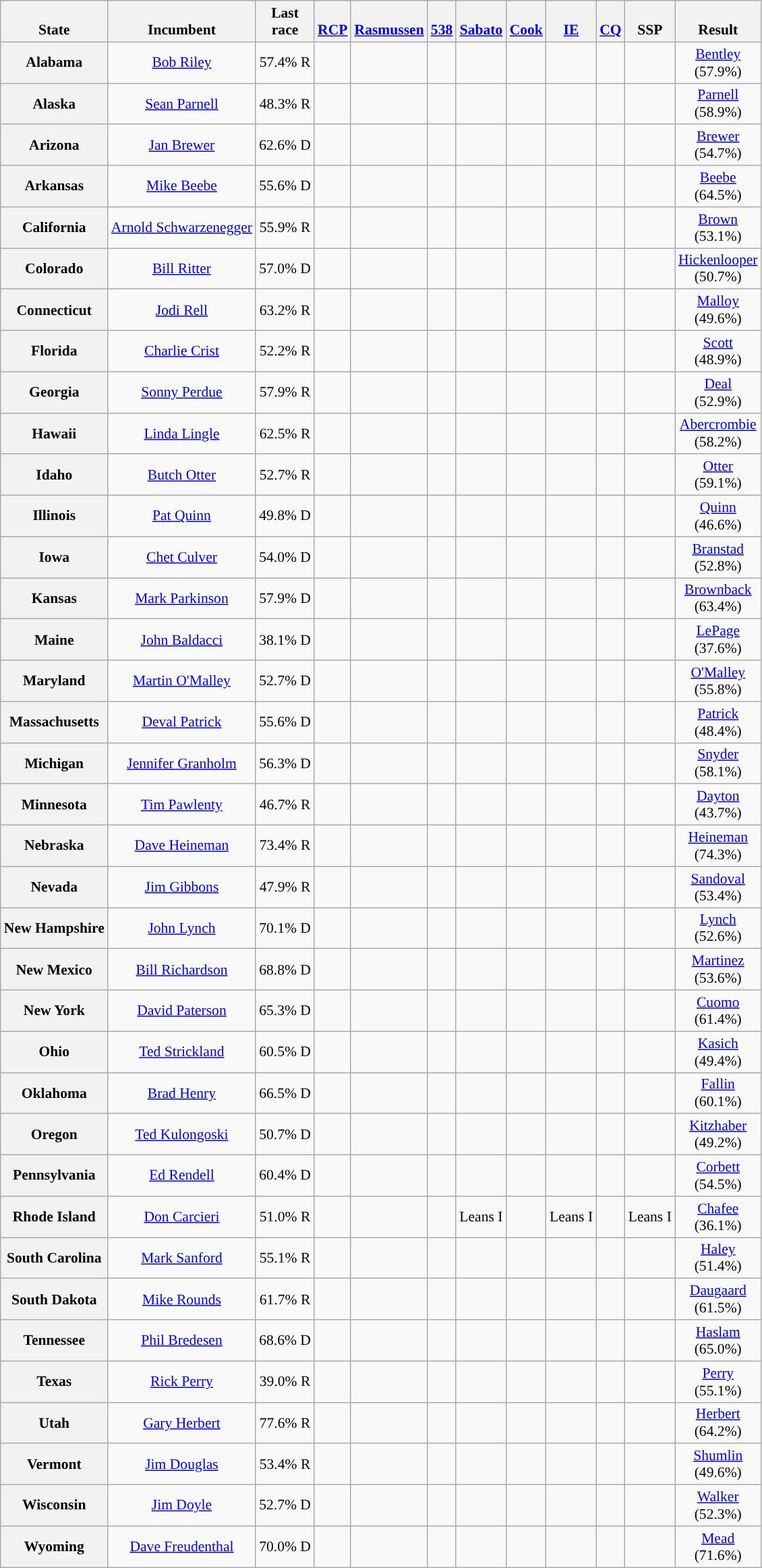<table class="wikitable sortable" style="font-size:90%; text-align:center">
<tr valign=bottom>
<th>State</th>
<th>Incumbent</th>
<th>Last<br>race</th>
<th><a href='#'>RCP</a><br></th>
<th><a href='#'>Rasmussen</a><br></th>
<th><a href='#'>538</a><br></th>
<th><a href='#'>Sabato</a><br></th>
<th><a href='#'>Cook</a><br></th>
<th><a href='#'>IE</a><br></th>
<th><a href='#'>CQ</a><br></th>
<th>SSP<br></th>
<th>Result</th>
</tr>
<tr>
<th>Alabama</th>
<td><a href='#'>Bob Riley</a><br></td>
<td>57.4% R</td>
<td></td>
<td></td>
<td></td>
<td></td>
<td></td>
<td></td>
<td></td>
<td></td>
<td><a href='#'>Bentley</a><br>(57.9%)</td>
</tr>
<tr>
<th>Alaska</th>
<td><a href='#'>Sean Parnell</a></td>
<td>48.3% R</td>
<td></td>
<td></td>
<td></td>
<td></td>
<td></td>
<td></td>
<td></td>
<td></td>
<td><a href='#'>Parnell</a><br>(58.9%)</td>
</tr>
<tr>
<th>Arizona</th>
<td><a href='#'>Jan Brewer</a></td>
<td>62.6% D</td>
<td></td>
<td></td>
<td></td>
<td></td>
<td></td>
<td></td>
<td></td>
<td></td>
<td><a href='#'>Brewer</a><br>(54.7%)</td>
</tr>
<tr>
<th>Arkansas</th>
<td><a href='#'>Mike Beebe</a></td>
<td>55.6% D</td>
<td></td>
<td></td>
<td></td>
<td></td>
<td></td>
<td></td>
<td></td>
<td></td>
<td><a href='#'>Beebe</a><br>(64.5%)</td>
</tr>
<tr>
<th>California</th>
<td><a href='#'>Arnold Schwarzenegger</a><br></td>
<td>55.9% R</td>
<td></td>
<td></td>
<td></td>
<td></td>
<td></td>
<td></td>
<td></td>
<td></td>
<td><a href='#'>Brown</a><br>(53.1%)</td>
</tr>
<tr>
<th>Colorado</th>
<td><a href='#'>Bill Ritter</a><br></td>
<td>57.0% D</td>
<td></td>
<td></td>
<td></td>
<td></td>
<td></td>
<td></td>
<td></td>
<td></td>
<td><a href='#'>Hickenlooper</a><br>(50.7%)</td>
</tr>
<tr>
<th>Connecticut</th>
<td><a href='#'>Jodi Rell</a><br></td>
<td>63.2% R</td>
<td></td>
<td></td>
<td></td>
<td></td>
<td></td>
<td></td>
<td></td>
<td></td>
<td><a href='#'>Malloy</a><br>(49.6%)</td>
</tr>
<tr>
<th>Florida</th>
<td><a href='#'>Charlie Crist</a><br></td>
<td>52.2% R</td>
<td></td>
<td></td>
<td></td>
<td></td>
<td></td>
<td></td>
<td></td>
<td></td>
<td><a href='#'>Scott</a><br>(48.9%)</td>
</tr>
<tr>
<th>Georgia</th>
<td><a href='#'>Sonny Perdue</a><br></td>
<td>57.9% R</td>
<td></td>
<td></td>
<td></td>
<td></td>
<td></td>
<td></td>
<td></td>
<td></td>
<td><a href='#'>Deal</a><br>(52.9%)</td>
</tr>
<tr>
<th>Hawaii</th>
<td><a href='#'>Linda Lingle</a><br></td>
<td>62.5% R</td>
<td></td>
<td></td>
<td></td>
<td></td>
<td></td>
<td></td>
<td></td>
<td></td>
<td><a href='#'>Abercrombie</a><br>(58.2%)</td>
</tr>
<tr>
<th>Idaho</th>
<td><a href='#'>Butch Otter</a></td>
<td>52.7% R</td>
<td></td>
<td></td>
<td></td>
<td></td>
<td></td>
<td></td>
<td></td>
<td></td>
<td><a href='#'>Otter</a><br>(59.1%)</td>
</tr>
<tr>
<th>Illinois</th>
<td><a href='#'>Pat Quinn</a></td>
<td>49.8% D</td>
<td></td>
<td></td>
<td></td>
<td></td>
<td></td>
<td></td>
<td></td>
<td></td>
<td><a href='#'>Quinn</a><br>(46.6%)</td>
</tr>
<tr>
<th>Iowa</th>
<td><a href='#'>Chet Culver</a></td>
<td>54.0% D</td>
<td></td>
<td></td>
<td></td>
<td></td>
<td></td>
<td></td>
<td></td>
<td></td>
<td><a href='#'>Branstad</a><br>(52.8%)</td>
</tr>
<tr>
<th>Kansas</th>
<td><a href='#'>Mark Parkinson</a><br></td>
<td>57.9% D</td>
<td></td>
<td></td>
<td></td>
<td></td>
<td></td>
<td></td>
<td></td>
<td></td>
<td><a href='#'>Brownback</a><br>(63.4%)</td>
</tr>
<tr>
<th>Maine</th>
<td><a href='#'>John Baldacci</a><br></td>
<td>38.1% D</td>
<td></td>
<td></td>
<td></td>
<td></td>
<td></td>
<td></td>
<td></td>
<td></td>
<td><a href='#'>LePage</a><br>(37.6%)</td>
</tr>
<tr>
<th>Maryland</th>
<td><a href='#'>Martin O'Malley</a></td>
<td>52.7% D</td>
<td></td>
<td></td>
<td></td>
<td></td>
<td></td>
<td></td>
<td></td>
<td></td>
<td><a href='#'>O'Malley</a><br>(55.8%)</td>
</tr>
<tr>
<th>Massachusetts</th>
<td><a href='#'>Deval Patrick</a></td>
<td>55.6% D</td>
<td></td>
<td></td>
<td></td>
<td></td>
<td></td>
<td></td>
<td></td>
<td></td>
<td><a href='#'>Patrick</a><br>(48.4%)</td>
</tr>
<tr>
<th>Michigan</th>
<td><a href='#'>Jennifer Granholm</a><br></td>
<td>56.3% D</td>
<td></td>
<td></td>
<td></td>
<td></td>
<td></td>
<td></td>
<td></td>
<td></td>
<td><a href='#'>Snyder</a><br>(58.1%)</td>
</tr>
<tr>
<th>Minnesota</th>
<td><a href='#'>Tim Pawlenty</a><br></td>
<td>46.7% R</td>
<td></td>
<td></td>
<td></td>
<td></td>
<td></td>
<td></td>
<td></td>
<td></td>
<td><a href='#'>Dayton</a><br>(43.7%)</td>
</tr>
<tr>
<th>Nebraska</th>
<td><a href='#'>Dave Heineman</a></td>
<td>73.4% R</td>
<td></td>
<td></td>
<td></td>
<td></td>
<td></td>
<td></td>
<td></td>
<td></td>
<td><a href='#'>Heineman</a><br>(74.3%)</td>
</tr>
<tr>
<th>Nevada</th>
<td><a href='#'>Jim Gibbons</a><br></td>
<td>47.9% R</td>
<td></td>
<td></td>
<td></td>
<td></td>
<td></td>
<td></td>
<td></td>
<td></td>
<td><a href='#'>Sandoval</a><br>(53.4%)</td>
</tr>
<tr>
<th>New Hampshire</th>
<td><a href='#'>John Lynch</a></td>
<td>70.1% D</td>
<td></td>
<td></td>
<td></td>
<td></td>
<td></td>
<td></td>
<td></td>
<td></td>
<td><a href='#'>Lynch</a><br>(52.6%)</td>
</tr>
<tr>
<th>New Mexico</th>
<td><a href='#'>Bill Richardson</a><br></td>
<td>68.8% D</td>
<td></td>
<td></td>
<td></td>
<td></td>
<td></td>
<td></td>
<td></td>
<td></td>
<td><a href='#'>Martinez</a><br>(53.6%)</td>
</tr>
<tr>
<th>New York</th>
<td><a href='#'>David Paterson</a><br></td>
<td>65.3% D</td>
<td></td>
<td></td>
<td></td>
<td></td>
<td></td>
<td></td>
<td></td>
<td></td>
<td><a href='#'>Cuomo</a><br>(61.4%)</td>
</tr>
<tr>
<th>Ohio</th>
<td><a href='#'>Ted Strickland</a></td>
<td>60.5% D</td>
<td></td>
<td></td>
<td></td>
<td></td>
<td></td>
<td></td>
<td></td>
<td></td>
<td><a href='#'>Kasich</a><br>(49.4%)</td>
</tr>
<tr>
<th>Oklahoma</th>
<td><a href='#'>Brad Henry</a><br></td>
<td>66.5% D</td>
<td></td>
<td></td>
<td></td>
<td></td>
<td></td>
<td></td>
<td></td>
<td></td>
<td><a href='#'>Fallin</a><br>(60.1%)</td>
</tr>
<tr>
<th>Oregon</th>
<td><a href='#'>Ted Kulongoski</a><br></td>
<td>50.7% D</td>
<td></td>
<td></td>
<td></td>
<td></td>
<td></td>
<td></td>
<td></td>
<td></td>
<td><a href='#'>Kitzhaber</a><br>(49.2%)</td>
</tr>
<tr>
<th>Pennsylvania</th>
<td><a href='#'>Ed Rendell</a><br></td>
<td>60.4% D</td>
<td></td>
<td></td>
<td></td>
<td></td>
<td></td>
<td></td>
<td></td>
<td></td>
<td><a href='#'>Corbett</a><br>(54.5%)</td>
</tr>
<tr>
<th>Rhode Island</th>
<td><a href='#'>Don Carcieri</a><br></td>
<td>51.0% R</td>
<td></td>
<td></td>
<td></td>
<td style="background:">Leans I </td>
<td></td>
<td style="background:">Leans I </td>
<td></td>
<td style="background:">Leans I </td>
<td><a href='#'>Chafee</a><br>(36.1%)</td>
</tr>
<tr>
<th>South Carolina</th>
<td><a href='#'>Mark Sanford</a><br></td>
<td>55.1% R</td>
<td></td>
<td></td>
<td></td>
<td></td>
<td></td>
<td></td>
<td></td>
<td></td>
<td><a href='#'>Haley</a><br>(51.4%)</td>
</tr>
<tr>
<th>South Dakota</th>
<td><a href='#'>Mike Rounds</a><br></td>
<td>61.7% R</td>
<td></td>
<td></td>
<td></td>
<td></td>
<td></td>
<td></td>
<td></td>
<td></td>
<td><a href='#'>Daugaard</a><br>(61.5%)</td>
</tr>
<tr>
<th>Tennessee</th>
<td><a href='#'>Phil Bredesen</a><br></td>
<td>68.6% D</td>
<td></td>
<td></td>
<td></td>
<td></td>
<td></td>
<td></td>
<td></td>
<td></td>
<td><a href='#'>Haslam</a><br>(65.0%)</td>
</tr>
<tr>
<th>Texas</th>
<td><a href='#'>Rick Perry</a></td>
<td>39.0% R</td>
<td></td>
<td></td>
<td></td>
<td></td>
<td></td>
<td></td>
<td></td>
<td></td>
<td><a href='#'>Perry</a><br>(55.1%)</td>
</tr>
<tr>
<th>Utah<br></th>
<td><a href='#'>Gary Herbert</a></td>
<td>77.6% R</td>
<td></td>
<td></td>
<td></td>
<td></td>
<td></td>
<td></td>
<td></td>
<td></td>
<td><a href='#'>Herbert</a><br>(64.2%)</td>
</tr>
<tr>
<th>Vermont</th>
<td><a href='#'>Jim Douglas</a><br></td>
<td>53.4% R</td>
<td></td>
<td></td>
<td></td>
<td></td>
<td></td>
<td></td>
<td></td>
<td></td>
<td><a href='#'>Shumlin</a><br>(49.6%)</td>
</tr>
<tr>
<th>Wisconsin</th>
<td><a href='#'>Jim Doyle</a><br></td>
<td>52.7% D</td>
<td></td>
<td></td>
<td></td>
<td></td>
<td></td>
<td></td>
<td></td>
<td></td>
<td><a href='#'>Walker</a><br>(52.3%)</td>
</tr>
<tr>
<th>Wyoming</th>
<td><a href='#'>Dave Freudenthal</a><br></td>
<td>70.0% D</td>
<td></td>
<td></td>
<td></td>
<td></td>
<td></td>
<td></td>
<td></td>
<td></td>
<td><a href='#'>Mead</a><br>(71.6%)</td>
</tr>
</table>
